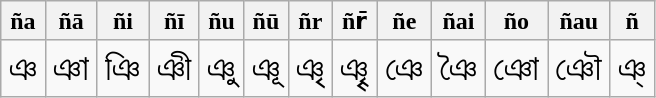<table class="wikitable">
<tr>
<th>ña</th>
<th>ñā</th>
<th>ñi</th>
<th>ñī</th>
<th>ñu</th>
<th>ñū</th>
<th>ñr</th>
<th>ñr̄</th>
<th>ñe</th>
<th>ñai</th>
<th>ño</th>
<th>ñau</th>
<th>ñ</th>
</tr>
<tr style="font-size: 150%;">
<td>ঞ</td>
<td>ঞা</td>
<td>ঞি</td>
<td>ঞী</td>
<td>ঞু</td>
<td>ঞূ</td>
<td>ঞৃ</td>
<td>ঞৄ</td>
<td>ঞে</td>
<td>ঞৈ</td>
<td>ঞো</td>
<td>ঞৌ</td>
<td>ঞ্</td>
</tr>
</table>
